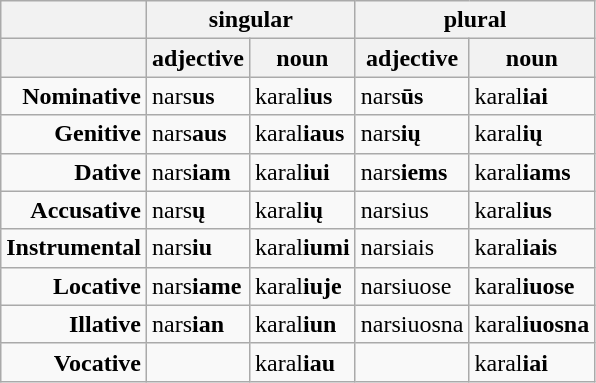<table class="wikitable">
<tr>
<th> </th>
<th colspan=2>singular</th>
<th colspan=2>plural</th>
</tr>
<tr>
<th> </th>
<th>adjective</th>
<th>noun</th>
<th>adjective</th>
<th>noun</th>
</tr>
<tr>
<td align="right"><strong>Nominative</strong></td>
<td>nars<strong>us</strong></td>
<td>karal<strong>ius</strong></td>
<td>nars<strong>ūs</strong></td>
<td>karal<strong>iai</strong></td>
</tr>
<tr>
<td align="right"><strong>Genitive</strong></td>
<td>nars<strong>aus</strong></td>
<td>karal<strong>iaus</strong></td>
<td>nars<strong>ių</strong></td>
<td>karal<strong>ių</strong></td>
</tr>
<tr>
<td align="right"><strong>Dative</strong></td>
<td>nars<strong>iam</strong></td>
<td>karal<strong>iui</strong></td>
<td>nars<strong>iems</strong></td>
<td>karal<strong>iams</strong></td>
</tr>
<tr>
<td align="right"><strong>Accusative</strong></td>
<td>nars<strong>ų</strong></td>
<td>karal<strong>ių</strong></td>
<td>narsius</td>
<td>karal<strong>ius</strong></td>
</tr>
<tr>
<td align="right"><strong>Instrumental</strong></td>
<td>nars<strong>iu</strong></td>
<td>karal<strong>iumi</strong></td>
<td>narsiais</td>
<td>karal<strong>iais</strong></td>
</tr>
<tr>
<td align="right"><strong>Locative</strong></td>
<td>nars<strong>iame</strong></td>
<td>karal<strong>iuje</strong></td>
<td>narsiuose</td>
<td>karal<strong>iuose</strong></td>
</tr>
<tr>
<td align="right"><strong>Illative</strong></td>
<td>nars<strong>ian</strong></td>
<td>karal<strong>iun</strong></td>
<td>narsiuosna</td>
<td>karal<strong>iuosna</strong></td>
</tr>
<tr>
<td align="right"><strong>Vocative</strong></td>
<td></td>
<td>karal<strong>iau</strong></td>
<td></td>
<td>karal<strong>iai</strong></td>
</tr>
</table>
